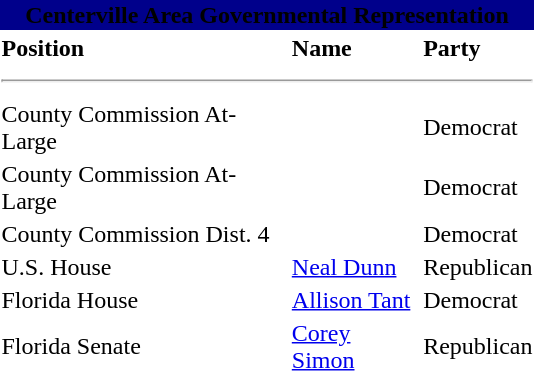<table class="toccolours" style="fixed: right; margin-left: 1em;" width="360px">
<tr>
<th colspan="3" style="text-align: center; background:darkblue"><span><strong>Centerville Area Governmental Representation</strong></span></th>
</tr>
<tr>
<td><strong>Position</strong></td>
<td><strong>Name</strong></td>
<td><strong>Party</strong></td>
</tr>
<tr>
<td colspan="3"><hr></td>
</tr>
<tr>
<td>County Commission At-Large</td>
<td></td>
<td><span>Democrat</span></td>
</tr>
<tr>
<td>County Commission At-Large</td>
<td></td>
<td><span>Democrat</span></td>
</tr>
<tr>
<td>County Commission Dist. 4</td>
<td></td>
<td><span>Democrat</span></td>
</tr>
<tr>
<td>U.S. House</td>
<td><a href='#'>Neal Dunn</a></td>
<td><span>Republican</span></td>
</tr>
<tr>
<td>Florida House</td>
<td><a href='#'>Allison Tant</a></td>
<td><span>Democrat</span></td>
</tr>
<tr>
<td>Florida Senate</td>
<td><a href='#'>Corey Simon</a></td>
<td><span>Republican</span></td>
</tr>
</table>
